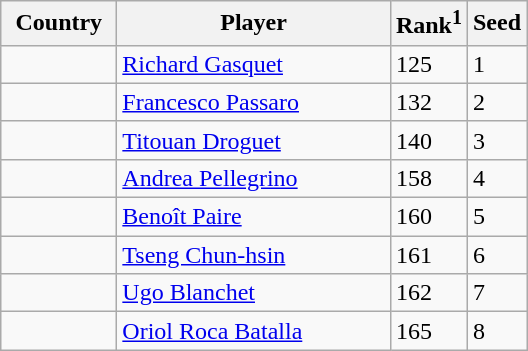<table class="sortable wikitable">
<tr>
<th width="70">Country</th>
<th width="175">Player</th>
<th>Rank<sup>1</sup></th>
<th>Seed</th>
</tr>
<tr>
<td></td>
<td><a href='#'>Richard Gasquet</a></td>
<td>125</td>
<td>1</td>
</tr>
<tr>
<td></td>
<td><a href='#'>Francesco Passaro</a></td>
<td>132</td>
<td>2</td>
</tr>
<tr>
<td></td>
<td><a href='#'>Titouan Droguet</a></td>
<td>140</td>
<td>3</td>
</tr>
<tr>
<td></td>
<td><a href='#'>Andrea Pellegrino</a></td>
<td>158</td>
<td>4</td>
</tr>
<tr>
<td></td>
<td><a href='#'>Benoît Paire</a></td>
<td>160</td>
<td>5</td>
</tr>
<tr>
<td></td>
<td><a href='#'>Tseng Chun-hsin</a></td>
<td>161</td>
<td>6</td>
</tr>
<tr>
<td></td>
<td><a href='#'>Ugo Blanchet</a></td>
<td>162</td>
<td>7</td>
</tr>
<tr>
<td></td>
<td><a href='#'>Oriol Roca Batalla</a></td>
<td>165</td>
<td>8</td>
</tr>
</table>
